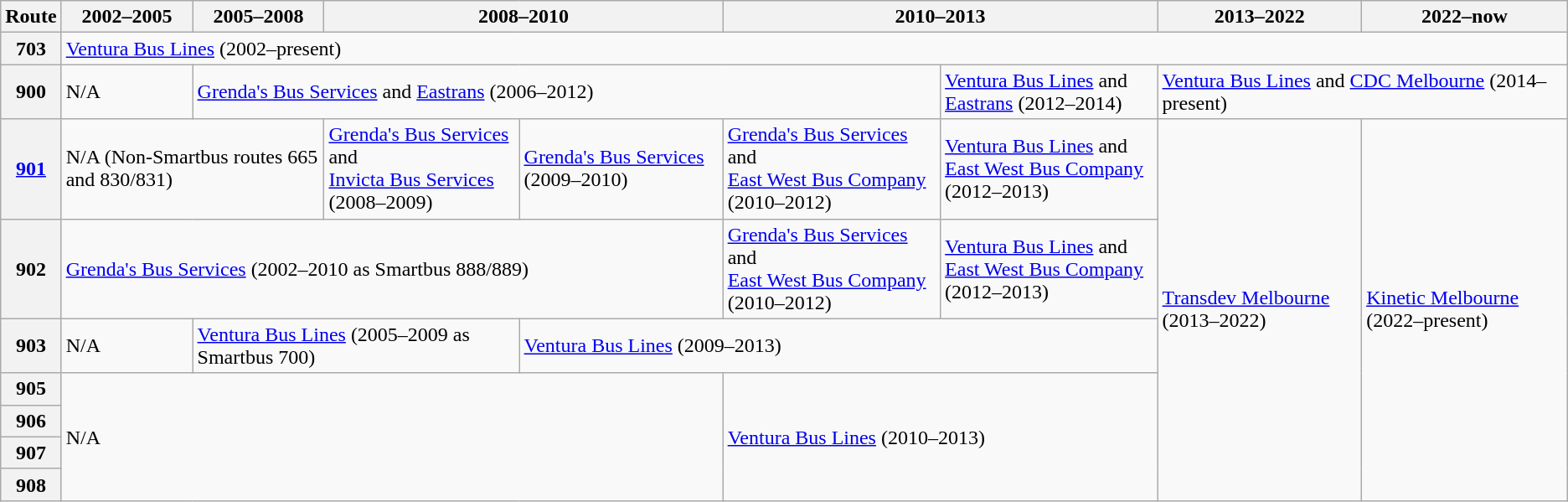<table class="wikitable">
<tr>
<th>Route</th>
<th colspan="1">2002–2005</th>
<th>2005–2008</th>
<th colspan="2">2008–2010</th>
<th colspan="4">2010–2013</th>
<th colspan="1">2013–2022</th>
<th colspan="1">2022–now</th>
</tr>
<tr>
<th>703</th>
<td colspan="10"><a href='#'>Ventura Bus Lines</a> (2002–present)</td>
</tr>
<tr>
<th>900</th>
<td colspan="1">N/A</td>
<td colspan="4"><a href='#'>Grenda's Bus Services</a> and <a href='#'>Eastrans</a> (2006–2012)</td>
<td colspan="2"><a href='#'>Ventura Bus Lines</a> and<br><a href='#'>Eastrans</a> (2012–2014)</td>
<td colspan="3"><a href='#'>Ventura Bus Lines</a> and <a href='#'>CDC Melbourne</a> (2014–present)</td>
</tr>
<tr>
<th><a href='#'>901</a></th>
<td colspan="2">N/A (Non-Smartbus routes 665 and 830/831)</td>
<td colspan="1"><a href='#'>Grenda's Bus Services</a> and<br><a href='#'>Invicta Bus Services</a> (2008–2009)</td>
<td colspan="1"><a href='#'>Grenda's Bus Services</a> (2009–2010)</td>
<td colspan="1"><a href='#'>Grenda's Bus Services</a> and<br><a href='#'>East West Bus Company</a> (2010–2012)</td>
<td colspan="1"><a href='#'>Ventura Bus Lines</a> and<br><a href='#'>East West Bus Company</a> (2012–2013)</td>
<td colspan="3" rowspan="7"><a href='#'>Transdev Melbourne</a> (2013–2022)</td>
<td colspan="1" rowspan="7"><a href='#'>Kinetic Melbourne</a> (2022–present)</td>
</tr>
<tr>
<th>902</th>
<td colspan="4"><a href='#'>Grenda's Bus Services</a> (2002–2010 as Smartbus 888/889)</td>
<td colspan="1"><a href='#'>Grenda's Bus Services</a> and<br><a href='#'>East West Bus Company</a> (2010–2012)</td>
<td colspan="1"><a href='#'>Ventura Bus Lines</a> and<br><a href='#'>East West Bus Company</a> (2012–2013)</td>
</tr>
<tr>
<th>903</th>
<td colspan="1">N/A</td>
<td colspan="2"><a href='#'>Ventura Bus Lines</a> (2005–2009 as Smartbus 700)</td>
<td colspan="3"><a href='#'>Ventura Bus Lines</a> (2009–2013)</td>
</tr>
<tr>
<th>905</th>
<td colspan="4" rowspan="4">N/A</td>
<td colspan="2" rowspan="4"><a href='#'>Ventura Bus Lines</a> (2010–2013)</td>
</tr>
<tr>
<th>906</th>
</tr>
<tr>
<th>907</th>
</tr>
<tr>
<th>908</th>
</tr>
</table>
